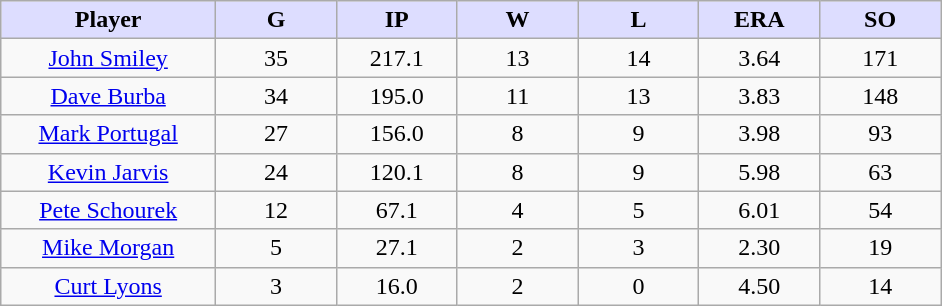<table class="wikitable sortable">
<tr>
<th style="background:#ddf; width:16%;">Player</th>
<th style="background:#ddf; width:9%;">G</th>
<th style="background:#ddf; width:9%;">IP</th>
<th style="background:#ddf; width:9%;">W</th>
<th style="background:#ddf; width:9%;">L</th>
<th style="background:#ddf; width:9%;">ERA</th>
<th style="background:#ddf; width:9%;">SO</th>
</tr>
<tr align=center>
<td><a href='#'>John Smiley</a></td>
<td>35</td>
<td>217.1</td>
<td>13</td>
<td>14</td>
<td>3.64</td>
<td>171</td>
</tr>
<tr align=center>
<td><a href='#'>Dave Burba</a></td>
<td>34</td>
<td>195.0</td>
<td>11</td>
<td>13</td>
<td>3.83</td>
<td>148</td>
</tr>
<tr align=center>
<td><a href='#'>Mark Portugal</a></td>
<td>27</td>
<td>156.0</td>
<td>8</td>
<td>9</td>
<td>3.98</td>
<td>93</td>
</tr>
<tr align=center>
<td><a href='#'>Kevin Jarvis</a></td>
<td>24</td>
<td>120.1</td>
<td>8</td>
<td>9</td>
<td>5.98</td>
<td>63</td>
</tr>
<tr align=center>
<td><a href='#'>Pete Schourek</a></td>
<td>12</td>
<td>67.1</td>
<td>4</td>
<td>5</td>
<td>6.01</td>
<td>54</td>
</tr>
<tr align=center>
<td><a href='#'>Mike Morgan</a></td>
<td>5</td>
<td>27.1</td>
<td>2</td>
<td>3</td>
<td>2.30</td>
<td>19</td>
</tr>
<tr align=center>
<td><a href='#'>Curt Lyons</a></td>
<td>3</td>
<td>16.0</td>
<td>2</td>
<td>0</td>
<td>4.50</td>
<td>14</td>
</tr>
</table>
